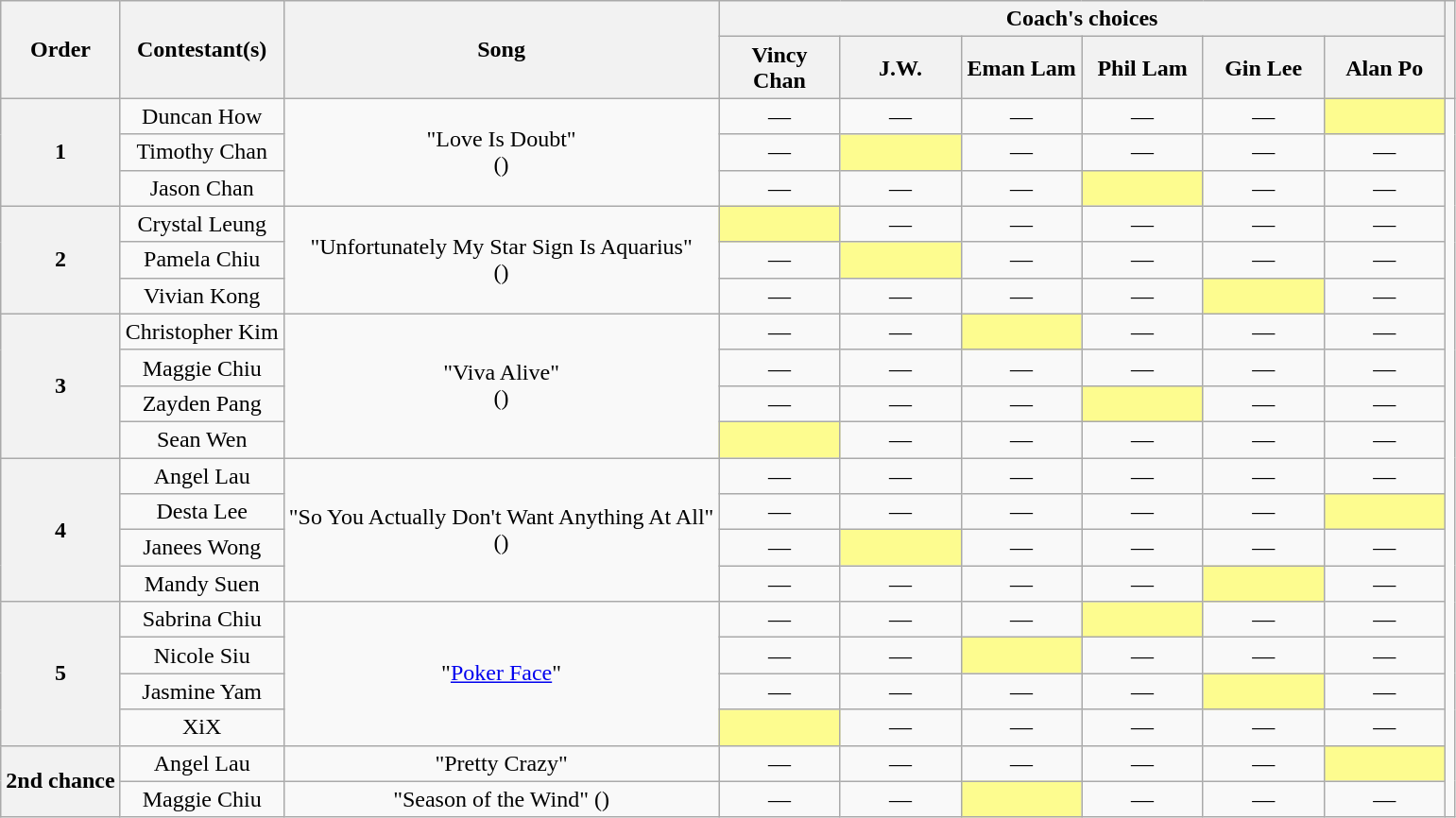<table class="wikitable unsortable" style="text-align:center; line-height:18px;">
<tr>
<th scope="col" rowspan="2">Order</th>
<th scope="col" rowspan="2">Contestant(s)</th>
<th scope="col" rowspan="2">Song</th>
<th scope="col" colspan="6">Coach's choices</th>
<th rowspan="2"></th>
</tr>
<tr>
<th style="width:78px;">Vincy Chan</th>
<th style="width:78px;">J.W.</th>
<th style="width:78px;">Eman Lam</th>
<th style="width:78px;">Phil Lam</th>
<th style="width:78px;">Gin Lee</th>
<th style="width:78px;">Alan Po</th>
</tr>
<tr>
<th scope="row" rowspan="3">1</th>
<td>Duncan How</td>
<td rowspan="3">"Love Is Doubt"<br>() </td>
<td>—</td>
<td>—</td>
<td>—</td>
<td>—</td>
<td>—</td>
<td style="background:#fdfc8f;"><strong></strong></td>
<td rowspan="20"></td>
</tr>
<tr>
<td>Timothy Chan</td>
<td>—</td>
<td style="background:#fdfc8f;"><strong></strong></td>
<td>—</td>
<td>—</td>
<td>—</td>
<td>—</td>
</tr>
<tr>
<td>Jason Chan</td>
<td>—</td>
<td>—</td>
<td>—</td>
<td style="background:#fdfc8f;"><strong></strong></td>
<td>—</td>
<td>—</td>
</tr>
<tr>
<th scope="row" rowspan="3">2</th>
<td>Crystal Leung</td>
<td rowspan="3">"Unfortunately My Star Sign Is Aquarius"<br>() </td>
<td style="background:#fdfc8f;"><strong></strong></td>
<td>—</td>
<td>—</td>
<td>—</td>
<td>—</td>
<td>—</td>
</tr>
<tr>
<td>Pamela Chiu</td>
<td>—</td>
<td style="background:#fdfc8f;"><strong></strong></td>
<td>—</td>
<td>—</td>
<td>—</td>
<td>—</td>
</tr>
<tr>
<td>Vivian Kong</td>
<td>—</td>
<td>—</td>
<td>—</td>
<td>—</td>
<td style="background:#fdfc8f;"><strong></strong></td>
<td>—</td>
</tr>
<tr>
<th scope="row" rowspan="4">3</th>
<td>Christopher Kim</td>
<td rowspan="4">"Viva Alive"<br>() </td>
<td>—</td>
<td>—</td>
<td style="background:#fdfc8f;"><strong></strong></td>
<td>—</td>
<td>—</td>
<td>—</td>
</tr>
<tr>
<td>Maggie Chiu</td>
<td>—</td>
<td>—</td>
<td>—</td>
<td>—</td>
<td>—</td>
<td>—</td>
</tr>
<tr>
<td>Zayden Pang</td>
<td>—</td>
<td>—</td>
<td>—</td>
<td style="background:#fdfc8f;"><strong></strong></td>
<td>—</td>
<td>—</td>
</tr>
<tr>
<td>Sean Wen</td>
<td style="background:#fdfc8f;"><strong></strong></td>
<td>—</td>
<td>—</td>
<td>—</td>
<td>—</td>
<td>—</td>
</tr>
<tr>
<th scope="row" rowspan="4">4</th>
<td>Angel Lau</td>
<td rowspan="4">"So You Actually Don't Want Anything At All"<br>() </td>
<td>—</td>
<td>—</td>
<td>—</td>
<td>—</td>
<td>—</td>
<td>—</td>
</tr>
<tr>
<td>Desta Lee</td>
<td>—</td>
<td>—</td>
<td>—</td>
<td>—</td>
<td>—</td>
<td style="background:#fdfc8f;"><strong></strong></td>
</tr>
<tr>
<td>Janees Wong</td>
<td>—</td>
<td style="background:#fdfc8f;"><strong></strong></td>
<td>—</td>
<td>—</td>
<td>—</td>
<td>—</td>
</tr>
<tr>
<td>Mandy Suen</td>
<td>—</td>
<td>—</td>
<td>—</td>
<td>—</td>
<td style="background:#fdfc8f;"><strong></strong></td>
<td>—</td>
</tr>
<tr>
<th scope="row" rowspan="4">5</th>
<td>Sabrina Chiu</td>
<td rowspan="4">"<a href='#'>Poker Face</a>" </td>
<td>—</td>
<td>—</td>
<td>—</td>
<td style="background:#fdfc8f;"><strong></strong></td>
<td>—</td>
<td>—</td>
</tr>
<tr>
<td>Nicole Siu</td>
<td>—</td>
<td>—</td>
<td style="background:#fdfc8f;"><strong></strong></td>
<td>—</td>
<td>—</td>
<td>—</td>
</tr>
<tr>
<td>Jasmine Yam</td>
<td>—</td>
<td>—</td>
<td>—</td>
<td>—</td>
<td style="background:#fdfc8f;"><strong></strong></td>
<td>—</td>
</tr>
<tr>
<td>XiX</td>
<td style="background:#fdfc8f;"><strong></strong></td>
<td>—</td>
<td>—</td>
<td>—</td>
<td>—</td>
<td>—</td>
</tr>
<tr>
<th scope="row" rowspan="2">2nd chance</th>
<td>Angel Lau</td>
<td>"Pretty Crazy" </td>
<td>—</td>
<td>—</td>
<td>—</td>
<td>—</td>
<td>—</td>
<td style="background:#fdfc8f;"><strong></strong></td>
</tr>
<tr>
<td>Maggie Chiu</td>
<td>"Season of the Wind" () </td>
<td>—</td>
<td>—</td>
<td style="background:#fdfc8f;"><strong></strong></td>
<td>—</td>
<td>—</td>
<td>—</td>
</tr>
</table>
